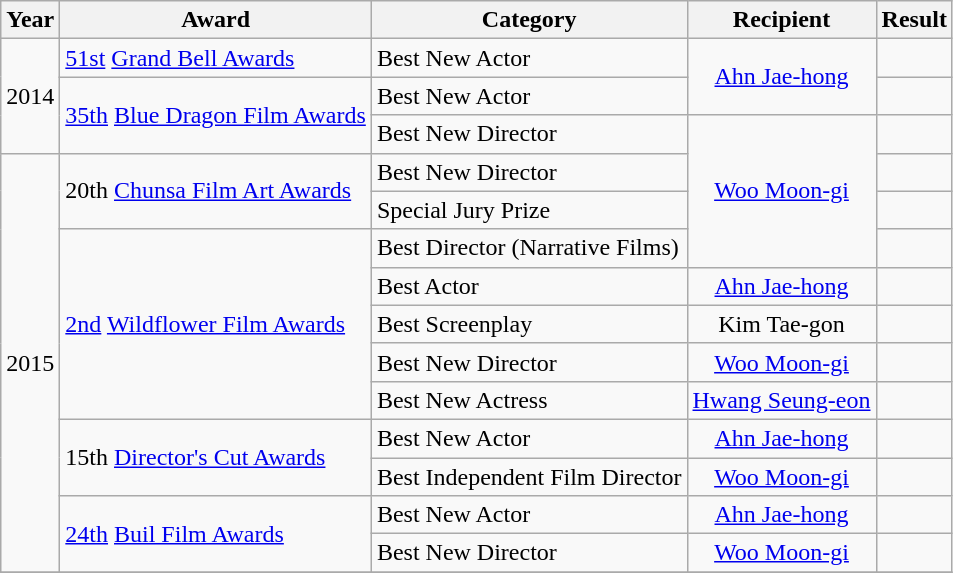<table class="wikitable">
<tr>
<th>Year</th>
<th>Award</th>
<th>Category</th>
<th>Recipient</th>
<th>Result</th>
</tr>
<tr>
<td rowspan="3" style="text-align: center;">2014</td>
<td><a href='#'>51st</a> <a href='#'>Grand Bell Awards</a></td>
<td>Best New Actor</td>
<td rowspan="2" style="text-align: center;"><a href='#'>Ahn Jae-hong</a></td>
<td></td>
</tr>
<tr>
<td rowspan="2"><a href='#'>35th</a> <a href='#'>Blue Dragon Film Awards</a></td>
<td>Best New Actor</td>
<td></td>
</tr>
<tr>
<td>Best New Director</td>
<td rowspan="4" style="text-align: center;"><a href='#'>Woo Moon-gi</a></td>
<td></td>
</tr>
<tr>
<td rowspan="11" style="text-align: center;">2015</td>
<td rowspan="2">20th <a href='#'>Chunsa Film Art Awards</a></td>
<td>Best New Director</td>
<td></td>
</tr>
<tr>
<td>Special Jury Prize</td>
<td></td>
</tr>
<tr>
<td rowspan="5"><a href='#'>2nd</a> <a href='#'>Wildflower Film Awards</a></td>
<td>Best Director (Narrative Films)</td>
<td></td>
</tr>
<tr>
<td>Best Actor</td>
<td style="text-align: center;"><a href='#'>Ahn Jae-hong</a></td>
<td></td>
</tr>
<tr>
<td>Best Screenplay</td>
<td style="text-align: center;">Kim Tae-gon</td>
<td></td>
</tr>
<tr>
<td>Best New Director</td>
<td style="text-align: center;"><a href='#'>Woo Moon-gi</a></td>
<td></td>
</tr>
<tr>
<td>Best New Actress</td>
<td style="text-align: center;"><a href='#'>Hwang Seung-eon</a></td>
<td></td>
</tr>
<tr>
<td rowspan="2">15th <a href='#'>Director's Cut Awards</a></td>
<td>Best New Actor</td>
<td style="text-align: center;"><a href='#'>Ahn Jae-hong</a></td>
<td></td>
</tr>
<tr>
<td>Best Independent Film Director</td>
<td style="text-align: center;"><a href='#'>Woo Moon-gi</a></td>
<td></td>
</tr>
<tr>
<td rowspan="2"><a href='#'>24th</a> <a href='#'>Buil Film Awards</a></td>
<td>Best New Actor</td>
<td style="text-align: center;"><a href='#'>Ahn Jae-hong</a></td>
<td></td>
</tr>
<tr>
<td>Best New Director</td>
<td style="text-align: center;"><a href='#'>Woo Moon-gi</a></td>
<td></td>
</tr>
<tr>
</tr>
</table>
